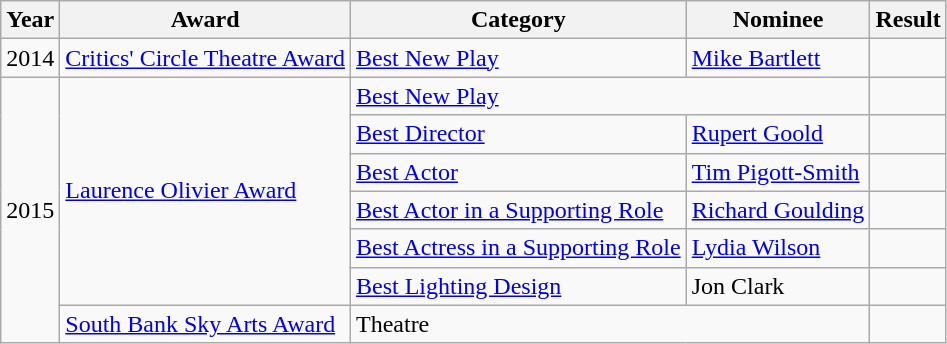<table class="wikitable">
<tr>
<th>Year</th>
<th>Award</th>
<th>Category</th>
<th>Nominee</th>
<th>Result</th>
</tr>
<tr>
<td>2014</td>
<td><a href='#'>Critics' Circle Theatre Award</a></td>
<td><a href='#'>Best New Play</a></td>
<td><a href='#'>Mike Bartlett</a></td>
<td></td>
</tr>
<tr>
<td rowspan="7">2015</td>
<td rowspan="6"><a href='#'>Laurence Olivier Award</a></td>
<td colspan="2"><a href='#'>Best New Play</a></td>
<td></td>
</tr>
<tr>
<td><a href='#'>Best Director</a></td>
<td><a href='#'>Rupert Goold</a></td>
<td></td>
</tr>
<tr>
<td><a href='#'>Best Actor</a></td>
<td><a href='#'>Tim Pigott-Smith</a></td>
<td></td>
</tr>
<tr>
<td><a href='#'>Best Actor in a Supporting Role</a></td>
<td><a href='#'>Richard Goulding</a></td>
<td></td>
</tr>
<tr>
<td><a href='#'>Best Actress in a Supporting Role</a></td>
<td><a href='#'>Lydia Wilson</a></td>
<td></td>
</tr>
<tr>
<td><a href='#'>Best Lighting Design</a></td>
<td>Jon Clark</td>
<td></td>
</tr>
<tr>
<td><a href='#'>South Bank Sky Arts Award</a></td>
<td colspan="2">Theatre</td>
<td></td>
</tr>
</table>
